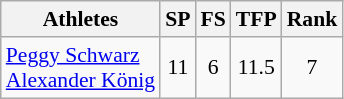<table class="wikitable" border="1" style="font-size:90%">
<tr>
<th>Athletes</th>
<th>SP</th>
<th>FS</th>
<th>TFP</th>
<th>Rank</th>
</tr>
<tr align=center>
<td align=left><a href='#'>Peggy Schwarz</a><br><a href='#'>Alexander König</a></td>
<td>11</td>
<td>6</td>
<td>11.5</td>
<td>7</td>
</tr>
</table>
